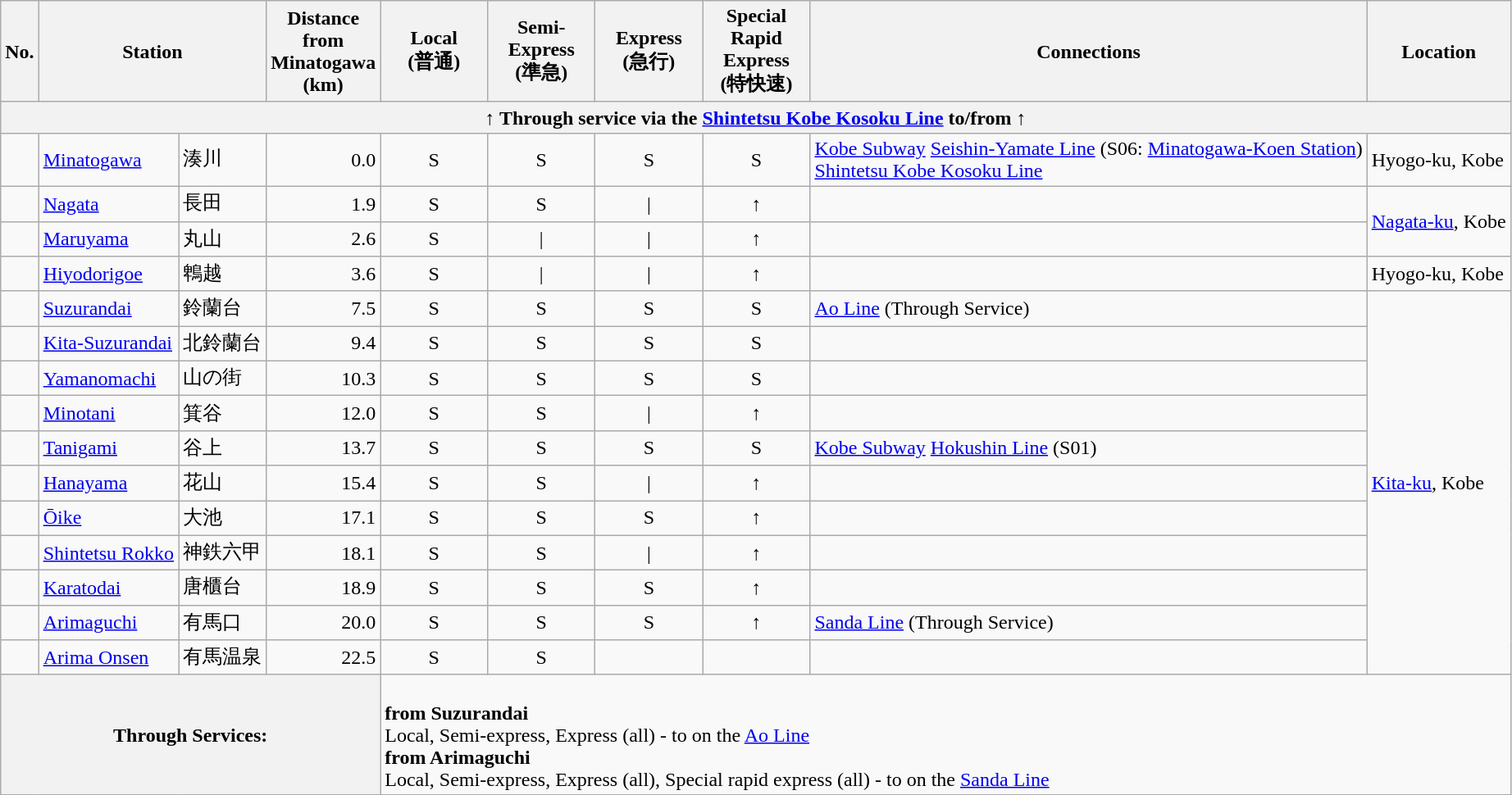<table class="wikitable">
<tr>
<th>No.</th>
<th colspan="2">Station</th>
<th width="80px">Distance from Minatogawa (km)</th>
<th width="80px">Local<br>(普通)</th>
<th width="80px">Semi-Express<br>(準急)</th>
<th width="80px">Express<br>(急行)</th>
<th width="80px">Special Rapid Express<br>(特快速)</th>
<th>Connections</th>
<th>Location</th>
</tr>
<tr>
<th colspan="10">↑ Through service via the  <a href='#'>Shintetsu Kobe Kosoku Line</a> to/from   ↑</th>
</tr>
<tr>
<td></td>
<td><a href='#'>Minatogawa</a></td>
<td>湊川</td>
<td align="right">0.0</td>
<td align="center" width="80px">S</td>
<td align="center" width="80px">S</td>
<td align="center" width="80px">S</td>
<td align="center" width="80px">S</td>
<td> <a href='#'>Kobe Subway</a> <a href='#'>Seishin-Yamate Line</a> (S06: <a href='#'>Minatogawa-Koen Station</a>)<br> <a href='#'>Shintetsu Kobe Kosoku Line</a></td>
<td>Hyogo-ku, Kobe</td>
</tr>
<tr>
<td></td>
<td><a href='#'>Nagata</a></td>
<td>長田</td>
<td align="right">1.9</td>
<td align="center" width="80px">S</td>
<td align="center" width="80px">S</td>
<td align="center" width="80px">|</td>
<td align="center" width="80px">↑</td>
<td></td>
<td rowspan="2"><a href='#'>Nagata-ku</a>, Kobe</td>
</tr>
<tr>
<td></td>
<td><a href='#'>Maruyama</a></td>
<td>丸山</td>
<td align="right">2.6</td>
<td align="center" width="80px">S</td>
<td align="center" width="80px">|</td>
<td align="center" width="80px">|</td>
<td align="center" width="80px">↑</td>
<td></td>
</tr>
<tr>
<td></td>
<td><a href='#'>Hiyodorigoe</a></td>
<td>鵯越</td>
<td align="right">3.6</td>
<td align="center" width="80px">S</td>
<td align="center" width="80px">|</td>
<td align="center" width="80px">|</td>
<td align="center" width="80px">↑</td>
<td></td>
<td>Hyogo-ku, Kobe</td>
</tr>
<tr>
<td></td>
<td><a href='#'>Suzurandai</a></td>
<td>鈴蘭台</td>
<td align="right">7.5</td>
<td align="center" width="80px">S</td>
<td align="center" width="80px">S</td>
<td align="center" width="80px">S</td>
<td align="center" width="80px">S</td>
<td> <a href='#'>Ao Line</a> (Through Service)</td>
<td rowspan="11"><a href='#'>Kita-ku</a>, Kobe</td>
</tr>
<tr>
<td></td>
<td><a href='#'>Kita-Suzurandai</a></td>
<td>北鈴蘭台</td>
<td align="right">9.4</td>
<td align="center" width="80px">S</td>
<td align="center" width="80px">S</td>
<td align="center" width="80px">S</td>
<td align="center" width="80px">S</td>
<td></td>
</tr>
<tr>
<td></td>
<td><a href='#'>Yamanomachi</a></td>
<td>山の街</td>
<td align="right">10.3</td>
<td align="center" width="80px">S</td>
<td align="center" width="80px">S</td>
<td align="center" width="80px">S</td>
<td align="center" width="80px">S</td>
<td></td>
</tr>
<tr>
<td></td>
<td><a href='#'>Minotani</a></td>
<td>箕谷</td>
<td align="right">12.0</td>
<td align="center" width="80px">S</td>
<td align="center" width="80px">S</td>
<td align="center" width="80px">|</td>
<td align="center" width="80px">↑</td>
<td></td>
</tr>
<tr>
<td></td>
<td><a href='#'>Tanigami</a></td>
<td>谷上</td>
<td align="right">13.7</td>
<td align="center" width="80px">S</td>
<td align="center" width="80px">S</td>
<td align="center" width="80px">S</td>
<td align="center" width="80px">S</td>
<td> <a href='#'>Kobe Subway</a> <a href='#'>Hokushin Line</a> (S01)</td>
</tr>
<tr>
<td></td>
<td><a href='#'>Hanayama</a></td>
<td>花山</td>
<td align="right">15.4</td>
<td align="center" width="80px">S</td>
<td align="center" width="80px">S</td>
<td align="center" width="80px">|</td>
<td align="center" width="80px">↑</td>
<td></td>
</tr>
<tr>
<td></td>
<td><a href='#'>Ōike</a></td>
<td>大池</td>
<td align="right">17.1</td>
<td align="center" width="80px">S</td>
<td align="center" width="80px">S</td>
<td align="center" width="80px">S</td>
<td align="center" width="80px">↑</td>
<td></td>
</tr>
<tr>
<td></td>
<td><a href='#'>Shintetsu Rokko</a></td>
<td>神鉄六甲</td>
<td align="right">18.1</td>
<td align="center" width="80px">S</td>
<td align="center" width="80px">S</td>
<td align="center" width="80px">|</td>
<td align="center" width="80px">↑</td>
<td></td>
</tr>
<tr>
<td></td>
<td><a href='#'>Karatodai</a></td>
<td>唐櫃台</td>
<td align="right">18.9</td>
<td align="center" width="80px">S</td>
<td align="center" width="80px">S</td>
<td align="center" width="80px">S</td>
<td align="center" width="80px">↑</td>
<td></td>
</tr>
<tr>
<td></td>
<td><a href='#'>Arimaguchi</a></td>
<td>有馬口</td>
<td align="right">20.0</td>
<td align="center" width="80px">S</td>
<td align="center" width="80px">S</td>
<td align="center" width="80px">S</td>
<td align="center" width="80px">↑</td>
<td> <a href='#'>Sanda Line</a> (Through Service)</td>
</tr>
<tr>
<td></td>
<td><a href='#'>Arima Onsen</a></td>
<td>有馬温泉</td>
<td align="right">22.5</td>
<td align="center" width="80px">S</td>
<td align="center" width="80px">S</td>
<td align="center" width="80px"></td>
<td align="center" width="80px"></td>
<td></td>
</tr>
<tr>
<th colspan="4">Through Services:</th>
<td colspan="6"><br><strong>from Suzurandai</strong><br>Local, Semi-express, Express (all) - to  on the  <a href='#'>Ao Line</a><br>
<strong>from Arimaguchi</strong><br>Local, Semi-express, Express (all), Special rapid express (all) - to  on the  <a href='#'>Sanda Line</a></td>
</tr>
</table>
